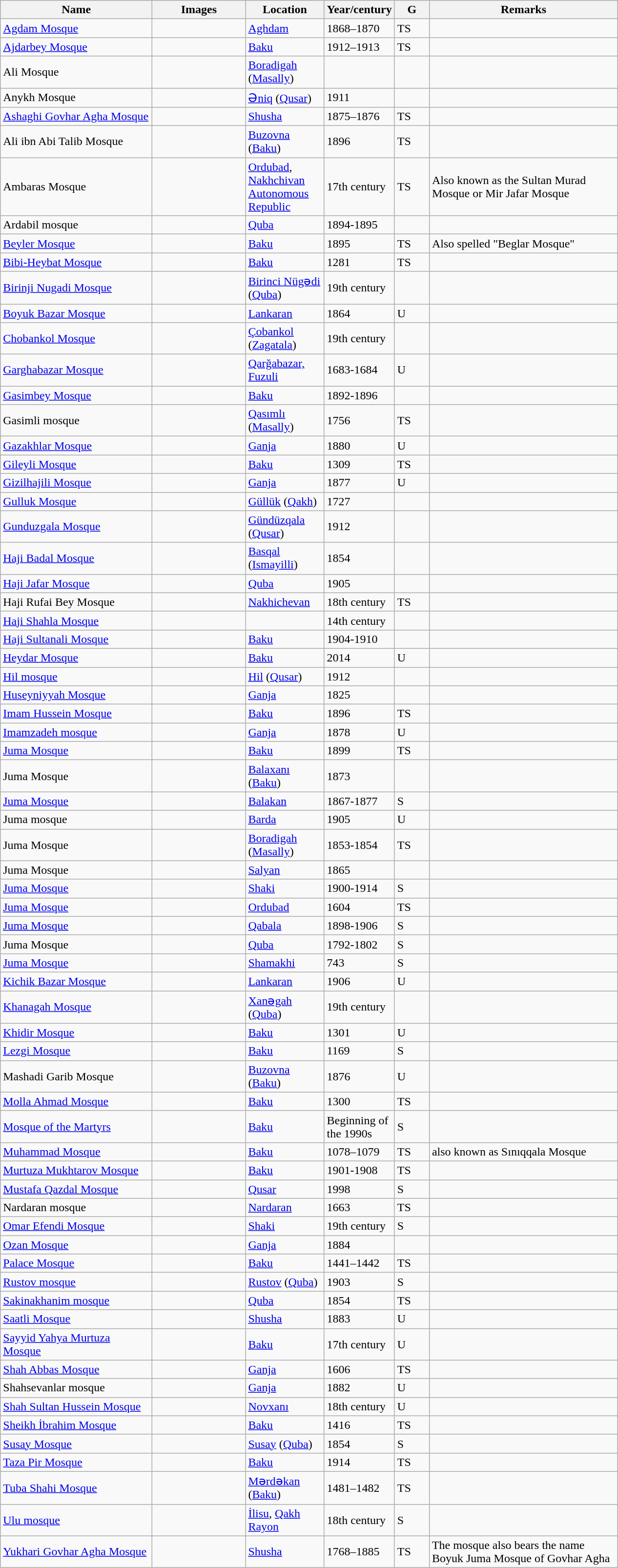<table class="wikitable sortable">
<tr>
<th align=left width=200px>Name</th>
<th width=120px class=unsortable>Images</th>
<th align=left width=100px>Location</th>
<th align=left width=050px>Year/century</th>
<th align=center width=040px>G</th>
<th align=left width=250px class=unsortable>Remarks</th>
</tr>
<tr>
<td><a href='#'>Agdam Mosque</a></td>
<td></td>
<td><a href='#'>Aghdam</a></td>
<td>1868–1870</td>
<td>TS</td>
<td></td>
</tr>
<tr>
<td><a href='#'>Ajdarbey Mosque</a></td>
<td></td>
<td><a href='#'>Baku</a></td>
<td>1912–1913</td>
<td>TS</td>
<td></td>
</tr>
<tr>
<td Ali Mosque (Boradigah)>Ali Mosque</td>
<td></td>
<td><a href='#'>Boradigah</a> (<a href='#'>Masally</a>)</td>
<td></td>
<td></td>
<td></td>
</tr>
<tr>
<td>Anykh Mosque</td>
<td></td>
<td><a href='#'>Əniq</a> (<a href='#'>Qusar</a>)</td>
<td>1911</td>
<td></td>
<td></td>
</tr>
<tr>
<td><a href='#'>Ashaghi Govhar Agha Mosque</a></td>
<td></td>
<td><a href='#'>Shusha</a></td>
<td>1875–1876</td>
<td>TS</td>
<td></td>
</tr>
<tr>
<td>Ali ibn Abi Talib Mosque</td>
<td></td>
<td><a href='#'>Buzovna</a> (<a href='#'>Baku</a>)</td>
<td>1896</td>
<td>TS</td>
<td></td>
</tr>
<tr>
<td>Ambaras Mosque</td>
<td></td>
<td><a href='#'>Ordubad</a>, <a href='#'>Nakhchivan Autonomous Republic</a></td>
<td>17th century</td>
<td>TS</td>
<td>Also known as the Sultan Murad Mosque or Mir Jafar Mosque</td>
</tr>
<tr>
<td>Ardabil mosque</td>
<td></td>
<td><a href='#'>Quba</a></td>
<td>1894-1895</td>
<td></td>
<td></td>
</tr>
<tr>
<td><a href='#'>Beyler Mosque</a></td>
<td></td>
<td><a href='#'>Baku</a></td>
<td>1895</td>
<td>TS</td>
<td>Also spelled "Beglar Mosque"</td>
</tr>
<tr>
<td><a href='#'>Bibi-Heybat Mosque</a></td>
<td></td>
<td><a href='#'>Baku</a></td>
<td>1281</td>
<td>TS</td>
<td></td>
</tr>
<tr>
<td><a href='#'>Birinji Nugadi Mosque</a></td>
<td></td>
<td><a href='#'>Birinci Nügədi</a> (<a href='#'>Quba</a>)</td>
<td>19th century</td>
<td></td>
<td></td>
</tr>
<tr>
<td><a href='#'>Boyuk Bazar Mosque</a></td>
<td></td>
<td><a href='#'>Lankaran</a></td>
<td>1864</td>
<td>U</td>
<td></td>
</tr>
<tr>
<td><a href='#'>Chobankol Mosque</a></td>
<td></td>
<td><a href='#'>Çobankol</a> (<a href='#'>Zagatala</a>)</td>
<td>19th century</td>
<td></td>
<td></td>
</tr>
<tr>
<td><a href='#'>Garghabazar Mosque</a></td>
<td></td>
<td><a href='#'>Qarğabazar, Fuzuli</a></td>
<td>1683-1684</td>
<td>U</td>
<td></td>
</tr>
<tr>
<td><a href='#'>Gasimbey Mosque</a></td>
<td></td>
<td><a href='#'>Baku</a></td>
<td>1892-1896</td>
<td></td>
<td></td>
</tr>
<tr>
<td>Gasimli mosque</td>
<td></td>
<td><a href='#'>Qasımlı</a> (<a href='#'>Masally</a>)</td>
<td>1756</td>
<td>TS</td>
<td></td>
</tr>
<tr>
<td><a href='#'>Gazakhlar Mosque</a></td>
<td></td>
<td><a href='#'>Ganja</a></td>
<td>1880</td>
<td>U</td>
<td></td>
</tr>
<tr>
<td><a href='#'>Gileyli Mosque</a></td>
<td></td>
<td><a href='#'>Baku</a></td>
<td>1309</td>
<td>TS</td>
<td></td>
</tr>
<tr>
<td><a href='#'>Gizilhajili Mosque</a></td>
<td></td>
<td><a href='#'>Ganja</a></td>
<td>1877</td>
<td>U</td>
<td></td>
</tr>
<tr>
<td><a href='#'>Gulluk Mosque</a></td>
<td></td>
<td><a href='#'>Güllük</a> (<a href='#'>Qakh</a>)</td>
<td>1727</td>
<td></td>
<td></td>
</tr>
<tr>
<td><a href='#'>Gunduzgala Mosque</a></td>
<td></td>
<td><a href='#'>Gündüzqala</a> (<a href='#'>Qusar</a>)</td>
<td>1912</td>
<td></td>
<td></td>
</tr>
<tr>
<td><a href='#'>Haji Badal Mosque</a></td>
<td></td>
<td><a href='#'>Basqal</a> (<a href='#'>Ismayilli</a>)</td>
<td>1854</td>
<td></td>
<td></td>
</tr>
<tr>
<td><a href='#'>Haji Jafar Mosque</a></td>
<td></td>
<td><a href='#'>Quba</a></td>
<td>1905</td>
<td></td>
<td></td>
</tr>
<tr>
<td>Haji Rufai Bey Mosque</td>
<td></td>
<td><a href='#'>Nakhichevan</a></td>
<td>18th century</td>
<td>TS</td>
<td></td>
</tr>
<tr>
<td><a href='#'>Haji Shahla Mosque</a></td>
<td></td>
<td></td>
<td>14th century</td>
<td></td>
<td></td>
</tr>
<tr>
<td><a href='#'>Haji Sultanali Mosque</a></td>
<td></td>
<td><a href='#'>Baku</a></td>
<td>1904-1910</td>
<td></td>
<td></td>
</tr>
<tr>
<td><a href='#'>Heydar Mosque</a></td>
<td></td>
<td><a href='#'>Baku</a></td>
<td>2014</td>
<td>U</td>
<td></td>
</tr>
<tr>
<td><a href='#'>Hil mosque</a></td>
<td></td>
<td><a href='#'>Hil</a> (<a href='#'>Qusar</a>)</td>
<td>1912</td>
<td></td>
<td></td>
</tr>
<tr>
<td><a href='#'>Huseyniyyah Mosque</a></td>
<td></td>
<td><a href='#'>Ganja</a></td>
<td>1825</td>
<td></td>
<td></td>
</tr>
<tr>
<td><a href='#'>Imam Hussein Mosque</a></td>
<td></td>
<td><a href='#'>Baku</a></td>
<td>1896</td>
<td>TS</td>
<td></td>
</tr>
<tr>
<td><a href='#'>Imamzadeh mosque</a></td>
<td></td>
<td><a href='#'>Ganja</a></td>
<td>1878</td>
<td>U</td>
<td></td>
</tr>
<tr>
<td><a href='#'>Juma Mosque</a></td>
<td></td>
<td><a href='#'>Baku</a></td>
<td>1899</td>
<td>TS</td>
<td></td>
</tr>
<tr>
<td>Juma Mosque</td>
<td></td>
<td><a href='#'>Balaxanı</a> (<a href='#'>Baku</a>)</td>
<td>1873</td>
<td></td>
<td></td>
</tr>
<tr>
<td><a href='#'>Juma Mosque</a></td>
<td></td>
<td><a href='#'>Balakan</a></td>
<td>1867-1877</td>
<td>S</td>
<td></td>
</tr>
<tr>
<td>Juma mosque</td>
<td></td>
<td><a href='#'>Barda</a></td>
<td>1905</td>
<td>U</td>
<td></td>
</tr>
<tr>
<td Juma Mosque (Boradigah)>Juma Mosque</td>
<td></td>
<td><a href='#'>Boradigah</a> (<a href='#'>Masally</a>)</td>
<td>1853-1854</td>
<td>TS</td>
<td></td>
</tr>
<tr>
<td>Juma Mosque</td>
<td></td>
<td><a href='#'>Salyan</a></td>
<td>1865</td>
<td></td>
<td></td>
</tr>
<tr>
<td><a href='#'>Juma Mosque</a></td>
<td></td>
<td><a href='#'>Shaki</a></td>
<td>1900-1914</td>
<td>S</td>
<td></td>
</tr>
<tr>
<td><a href='#'>Juma Mosque</a></td>
<td></td>
<td><a href='#'>Ordubad</a></td>
<td>1604</td>
<td>TS</td>
<td></td>
</tr>
<tr>
<td><a href='#'>Juma Mosque</a></td>
<td></td>
<td><a href='#'>Qabala</a></td>
<td>1898-1906</td>
<td>S</td>
<td></td>
</tr>
<tr>
<td>Juma Mosque</td>
<td></td>
<td><a href='#'>Quba</a></td>
<td>1792-1802</td>
<td>S</td>
<td></td>
</tr>
<tr>
<td><a href='#'>Juma Mosque</a></td>
<td></td>
<td><a href='#'>Shamakhi</a></td>
<td>743</td>
<td>S</td>
<td></td>
</tr>
<tr>
<td><a href='#'>Kichik Bazar Mosque</a></td>
<td></td>
<td><a href='#'>Lankaran</a></td>
<td>1906</td>
<td>U</td>
<td></td>
</tr>
<tr>
<td><a href='#'>Khanagah Mosque</a></td>
<td></td>
<td><a href='#'>Xanəgah</a> (<a href='#'>Quba</a>)</td>
<td>19th century</td>
<td></td>
<td></td>
</tr>
<tr>
<td><a href='#'>Khidir Mosque</a></td>
<td></td>
<td><a href='#'>Baku</a></td>
<td>1301</td>
<td>U</td>
<td></td>
</tr>
<tr>
<td><a href='#'>Lezgi Mosque</a></td>
<td></td>
<td><a href='#'>Baku</a></td>
<td>1169</td>
<td>S</td>
<td></td>
</tr>
<tr>
<td>Mashadi Garib Mosque</td>
<td></td>
<td><a href='#'>Buzovna</a> (<a href='#'>Baku</a>)</td>
<td>1876</td>
<td>U</td>
<td></td>
</tr>
<tr>
<td><a href='#'>Molla Ahmad Mosque</a></td>
<td></td>
<td><a href='#'>Baku</a></td>
<td>1300</td>
<td>TS</td>
<td></td>
</tr>
<tr>
<td><a href='#'>Mosque of the Martyrs</a></td>
<td></td>
<td><a href='#'>Baku</a></td>
<td>Beginning of the 1990s</td>
<td>S</td>
<td></td>
</tr>
<tr>
<td><a href='#'>Muhammad Mosque</a></td>
<td></td>
<td><a href='#'>Baku</a></td>
<td>1078–1079</td>
<td>TS</td>
<td>also known as Sınıqqala Mosque</td>
</tr>
<tr>
<td><a href='#'>Murtuza Mukhtarov Mosque</a></td>
<td></td>
<td><a href='#'>Baku</a></td>
<td>1901-1908</td>
<td>TS</td>
<td></td>
</tr>
<tr>
<td><a href='#'>Mustafa Qazdal Mosque</a></td>
<td></td>
<td><a href='#'>Qusar</a></td>
<td>1998</td>
<td>S</td>
<td></td>
</tr>
<tr>
<td>Nardaran mosque</td>
<td></td>
<td><a href='#'>Nardaran</a></td>
<td>1663</td>
<td>TS</td>
<td></td>
</tr>
<tr>
<td><a href='#'>Omar Efendi Mosque</a></td>
<td></td>
<td><a href='#'>Shaki</a></td>
<td>19th century</td>
<td>S</td>
<td></td>
</tr>
<tr>
<td><a href='#'>Ozan Mosque</a></td>
<td></td>
<td><a href='#'>Ganja</a></td>
<td>1884</td>
<td></td>
<td></td>
</tr>
<tr>
<td><a href='#'>Palace Mosque</a></td>
<td></td>
<td><a href='#'>Baku</a></td>
<td>1441–1442</td>
<td>TS</td>
<td></td>
</tr>
<tr>
<td><a href='#'>Rustov mosque</a></td>
<td></td>
<td><a href='#'>Rustov</a> (<a href='#'>Quba</a>)</td>
<td>1903</td>
<td>S</td>
<td></td>
</tr>
<tr>
<td><a href='#'>Sakinakhanim mosque</a></td>
<td></td>
<td><a href='#'>Quba</a></td>
<td>1854</td>
<td>TS</td>
<td></td>
</tr>
<tr>
<td><a href='#'>Saatli Mosque</a></td>
<td></td>
<td><a href='#'>Shusha</a></td>
<td>1883</td>
<td>U</td>
<td></td>
</tr>
<tr>
<td><a href='#'>Sayyid Yahya Murtuza Mosque</a></td>
<td></td>
<td><a href='#'>Baku</a></td>
<td>17th century</td>
<td>U</td>
<td></td>
</tr>
<tr>
<td><a href='#'>Shah Abbas Mosque</a></td>
<td></td>
<td><a href='#'>Ganja</a></td>
<td>1606</td>
<td>TS</td>
<td></td>
</tr>
<tr>
<td>Shahsevanlar mosque</td>
<td></td>
<td><a href='#'>Ganja</a></td>
<td>1882</td>
<td>U</td>
<td></td>
</tr>
<tr>
<td><a href='#'>Shah Sultan Hussein Mosque</a></td>
<td></td>
<td><a href='#'>Novxanı</a></td>
<td>18th century</td>
<td>U</td>
<td></td>
</tr>
<tr>
<td><a href='#'>Sheikh İbrahim Mosque</a></td>
<td></td>
<td><a href='#'>Baku</a></td>
<td>1416</td>
<td>TS</td>
<td></td>
</tr>
<tr>
<td><a href='#'>Susay Mosque</a></td>
<td></td>
<td><a href='#'>Susay</a> (<a href='#'>Quba</a>)</td>
<td>1854</td>
<td>S</td>
<td></td>
</tr>
<tr>
<td><a href='#'>Taza Pir Mosque</a></td>
<td></td>
<td><a href='#'>Baku</a></td>
<td>1914</td>
<td>TS</td>
<td></td>
</tr>
<tr>
<td><a href='#'>Tuba Shahi Mosque</a></td>
<td></td>
<td><a href='#'>Mərdəkan</a> (<a href='#'>Baku</a>)</td>
<td>1481–1482</td>
<td>TS</td>
<td></td>
</tr>
<tr>
<td><a href='#'>Ulu mosque</a></td>
<td></td>
<td><a href='#'>İlisu</a>, <a href='#'>Qakh Rayon</a></td>
<td>18th century</td>
<td>S</td>
<td></td>
</tr>
<tr>
<td><a href='#'>Yukhari Govhar Agha Mosque</a></td>
<td></td>
<td><a href='#'>Shusha</a></td>
<td>1768–1885</td>
<td>TS</td>
<td>The mosque also bears the name Boyuk Juma Mosque of Govhar Agha</td>
</tr>
</table>
